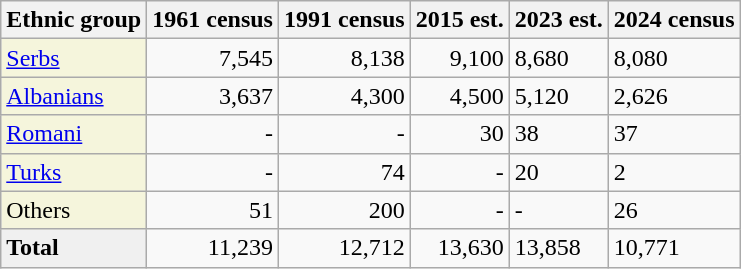<table class="wikitable">
<tr>
<th>Ethnic group</th>
<th>1961 census</th>
<th>1991 census</th>
<th>2015 est.</th>
<th>2023 est.</th>
<th>2024 census</th>
</tr>
<tr>
<td style="background:#F5F5DC;"><a href='#'>Serbs</a></td>
<td align="right">7,545</td>
<td align="right">8,138</td>
<td align="right">9,100</td>
<td>8,680</td>
<td>8,080</td>
</tr>
<tr>
<td style="background:#F5F5DC;"><a href='#'>Albanians</a></td>
<td align="right">3,637</td>
<td align="right">4,300</td>
<td align="right">4,500</td>
<td>5,120</td>
<td>2,626</td>
</tr>
<tr>
<td style="background:#F5F5DC;"><a href='#'>Romani</a></td>
<td align="right">-</td>
<td align="right">-</td>
<td align="right">30</td>
<td>38</td>
<td>37</td>
</tr>
<tr>
<td style="background:#F5F5DC;"><a href='#'>Turks</a></td>
<td align="right">-</td>
<td align="right">74</td>
<td align="right">-</td>
<td>20</td>
<td>2</td>
</tr>
<tr>
<td style="background:#F5F5DC;">Others</td>
<td align="right">51</td>
<td align="right">200</td>
<td align="right">-</td>
<td>-</td>
<td>26</td>
</tr>
<tr>
<td style="background:#F0F0F0;"><strong>Total</strong></td>
<td align="right">11,239</td>
<td align="right">12,712</td>
<td align="right">13,630</td>
<td>13,858</td>
<td>10,771</td>
</tr>
</table>
